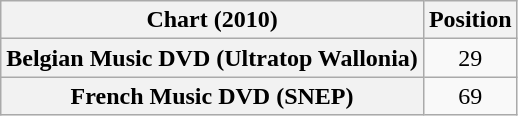<table class="wikitable sortable plainrowheaders" style="text-align:center">
<tr>
<th scope="col">Chart (2010)</th>
<th scope="col">Position</th>
</tr>
<tr>
<th scope="row">Belgian Music DVD (Ultratop Wallonia)</th>
<td>29</td>
</tr>
<tr>
<th scope="row">French Music DVD (SNEP)</th>
<td>69</td>
</tr>
</table>
